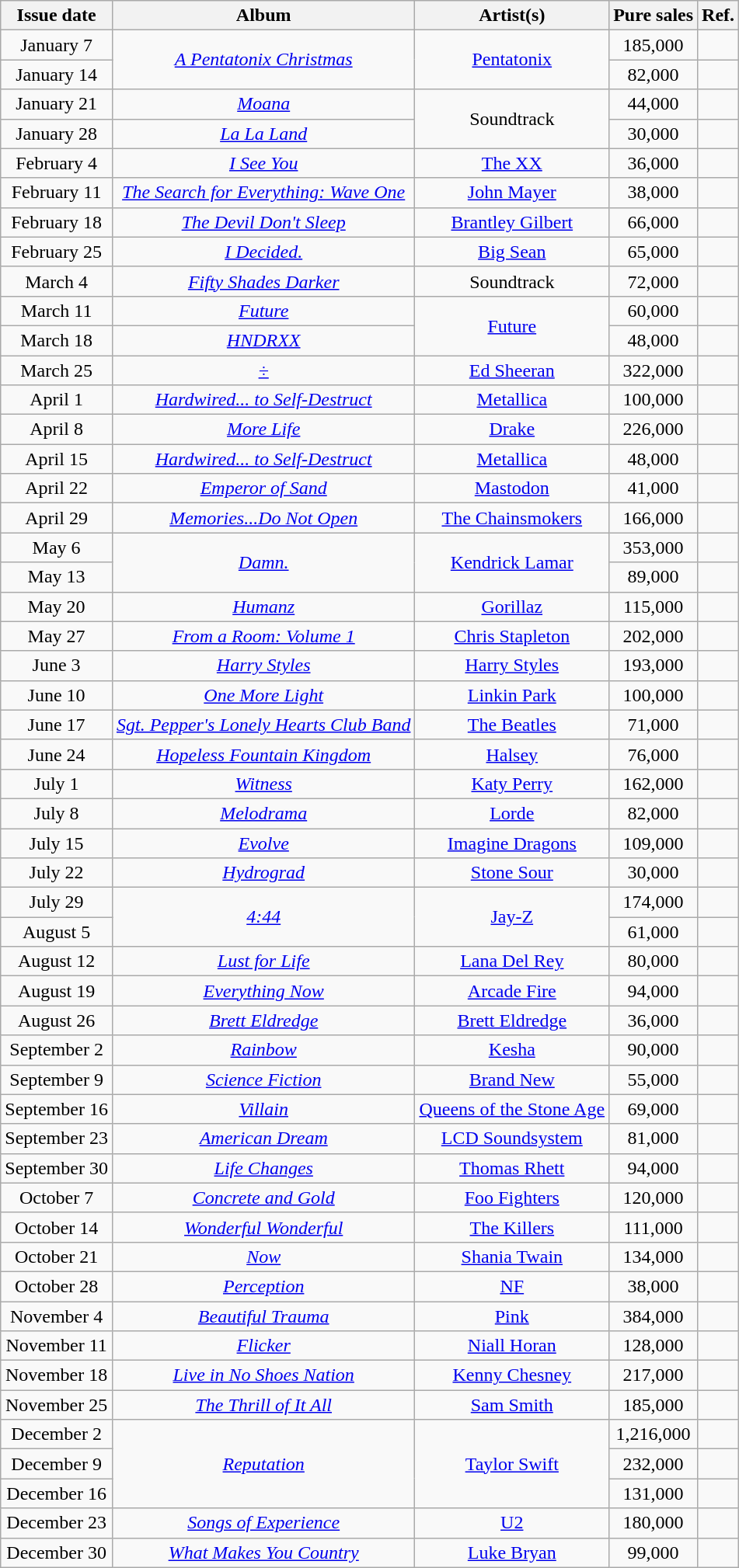<table class="wikitable sortable" style="text-align:center;">
<tr>
<th scope="col">Issue date</th>
<th scope="col">Album</th>
<th scope="col">Artist(s)</th>
<th scope="col">Pure sales</th>
<th scope="col">Ref.</th>
</tr>
<tr>
<td scope="row">January 7</td>
<td rowspan="2"><em><a href='#'>A Pentatonix Christmas</a></em></td>
<td rowspan="2"><a href='#'>Pentatonix</a></td>
<td>185,000</td>
<td></td>
</tr>
<tr>
<td scope="row">January 14</td>
<td>82,000</td>
<td></td>
</tr>
<tr>
<td scope="row">January 21</td>
<td><em><a href='#'>Moana</a></em></td>
<td rowspan="2">Soundtrack</td>
<td>44,000</td>
<td></td>
</tr>
<tr>
<td scope="row">January 28</td>
<td><em><a href='#'>La La Land</a></em></td>
<td>30,000</td>
<td></td>
</tr>
<tr>
<td scope="row">February 4</td>
<td><em><a href='#'>I See You</a></em></td>
<td><a href='#'>The XX</a></td>
<td>36,000</td>
<td></td>
</tr>
<tr>
<td scope="row">February 11</td>
<td><em><a href='#'>The Search for Everything: Wave One</a></em></td>
<td><a href='#'>John Mayer</a></td>
<td>38,000</td>
<td></td>
</tr>
<tr>
<td scope="row">February 18</td>
<td><em><a href='#'>The Devil Don't Sleep</a></em></td>
<td><a href='#'>Brantley Gilbert</a></td>
<td>66,000</td>
<td></td>
</tr>
<tr>
<td scope="row">February 25</td>
<td><em><a href='#'>I Decided.</a></em></td>
<td><a href='#'>Big Sean</a></td>
<td>65,000</td>
<td></td>
</tr>
<tr>
<td scope="row">March 4</td>
<td><em><a href='#'>Fifty Shades Darker</a></em></td>
<td>Soundtrack</td>
<td>72,000</td>
<td></td>
</tr>
<tr>
<td scope="row">March 11</td>
<td><em><a href='#'>Future</a></em></td>
<td rowspan="2"><a href='#'>Future</a></td>
<td>60,000</td>
<td></td>
</tr>
<tr>
<td scope="row">March 18</td>
<td><em><a href='#'>HNDRXX</a></em></td>
<td>48,000</td>
<td></td>
</tr>
<tr>
<td scope="row">March 25</td>
<td><em><a href='#'>÷</a></em></td>
<td><a href='#'>Ed Sheeran</a></td>
<td>322,000</td>
<td></td>
</tr>
<tr>
<td scope="row">April 1</td>
<td><em><a href='#'>Hardwired... to Self-Destruct</a></em></td>
<td><a href='#'>Metallica</a></td>
<td>100,000</td>
<td></td>
</tr>
<tr>
<td scope="row">April 8</td>
<td><em><a href='#'>More Life</a></em></td>
<td><a href='#'>Drake</a></td>
<td>226,000</td>
<td></td>
</tr>
<tr>
<td scope="row">April 15</td>
<td><em><a href='#'>Hardwired... to Self-Destruct</a></em></td>
<td><a href='#'>Metallica</a></td>
<td>48,000</td>
<td></td>
</tr>
<tr>
<td scope="row">April 22</td>
<td><em><a href='#'>Emperor of Sand</a></em></td>
<td><a href='#'>Mastodon</a></td>
<td>41,000</td>
<td></td>
</tr>
<tr>
<td scope="row">April 29</td>
<td><em><a href='#'>Memories...Do Not Open</a></em></td>
<td><a href='#'>The Chainsmokers</a></td>
<td>166,000</td>
<td></td>
</tr>
<tr>
<td scope="row">May 6</td>
<td rowspan="2"><em><a href='#'>Damn.</a></em></td>
<td rowspan="2"><a href='#'>Kendrick Lamar</a></td>
<td>353,000</td>
<td></td>
</tr>
<tr>
<td scope="row">May 13</td>
<td>89,000</td>
<td></td>
</tr>
<tr>
<td scope="row">May 20</td>
<td><em><a href='#'>Humanz</a></em></td>
<td><a href='#'>Gorillaz</a></td>
<td>115,000</td>
<td></td>
</tr>
<tr>
<td scope="row">May 27</td>
<td><em><a href='#'>From a Room: Volume 1</a></em></td>
<td><a href='#'>Chris Stapleton</a></td>
<td>202,000</td>
<td></td>
</tr>
<tr>
<td scope="row">June 3</td>
<td><em><a href='#'>Harry Styles</a></em></td>
<td><a href='#'>Harry Styles</a></td>
<td>193,000</td>
<td></td>
</tr>
<tr>
<td scope="row">June 10</td>
<td><em><a href='#'>One More Light</a></em></td>
<td><a href='#'>Linkin Park</a></td>
<td>100,000</td>
<td></td>
</tr>
<tr>
<td scope="row">June 17</td>
<td><em><a href='#'>Sgt. Pepper's Lonely Hearts Club Band</a></em></td>
<td><a href='#'>The Beatles</a></td>
<td>71,000</td>
<td></td>
</tr>
<tr>
<td scope="row">June 24</td>
<td><em><a href='#'>Hopeless Fountain Kingdom</a></em></td>
<td><a href='#'>Halsey</a></td>
<td>76,000</td>
<td></td>
</tr>
<tr>
<td scope="row">July 1</td>
<td><em><a href='#'>Witness</a></em></td>
<td><a href='#'>Katy Perry</a></td>
<td>162,000</td>
<td></td>
</tr>
<tr>
<td scope="row">July 8</td>
<td><em><a href='#'>Melodrama</a></em></td>
<td><a href='#'>Lorde</a></td>
<td>82,000</td>
<td></td>
</tr>
<tr>
<td scope="row">July 15</td>
<td><em><a href='#'>Evolve</a></em></td>
<td><a href='#'>Imagine Dragons</a></td>
<td>109,000</td>
<td></td>
</tr>
<tr>
<td scope="row">July 22</td>
<td><em><a href='#'>Hydrograd</a></em></td>
<td><a href='#'>Stone Sour</a></td>
<td>30,000</td>
<td></td>
</tr>
<tr>
<td scope="row">July 29</td>
<td rowspan="2"><em><a href='#'>4:44</a></em></td>
<td rowspan="2"><a href='#'>Jay-Z</a></td>
<td>174,000</td>
<td></td>
</tr>
<tr>
<td scope="row">August 5</td>
<td>61,000</td>
<td></td>
</tr>
<tr>
<td scope="row">August 12</td>
<td><em><a href='#'>Lust for Life</a></em></td>
<td><a href='#'>Lana Del Rey</a></td>
<td>80,000</td>
<td></td>
</tr>
<tr>
<td scope="row">August 19</td>
<td><em><a href='#'>Everything Now</a></em></td>
<td><a href='#'>Arcade Fire</a></td>
<td>94,000</td>
<td></td>
</tr>
<tr>
<td scope="row">August 26</td>
<td><em><a href='#'>Brett Eldredge</a></em></td>
<td><a href='#'>Brett Eldredge</a></td>
<td>36,000</td>
<td></td>
</tr>
<tr>
<td scope="row">September 2</td>
<td><em><a href='#'>Rainbow</a></em></td>
<td><a href='#'>Kesha</a></td>
<td>90,000</td>
<td></td>
</tr>
<tr>
<td scope="row">September 9</td>
<td><em><a href='#'>Science Fiction</a></em></td>
<td><a href='#'>Brand New</a></td>
<td>55,000</td>
<td></td>
</tr>
<tr>
<td scope="row">September 16</td>
<td><em><a href='#'>Villain</a></em></td>
<td><a href='#'>Queens of the Stone Age</a></td>
<td>69,000</td>
<td></td>
</tr>
<tr>
<td scope="row">September 23</td>
<td><em><a href='#'>American Dream</a></em></td>
<td><a href='#'>LCD Soundsystem</a></td>
<td>81,000</td>
<td></td>
</tr>
<tr>
<td scope="row">September 30</td>
<td><em><a href='#'>Life Changes</a></em></td>
<td><a href='#'>Thomas Rhett</a></td>
<td>94,000</td>
<td></td>
</tr>
<tr>
<td scope="row">October 7</td>
<td><em><a href='#'>Concrete and Gold</a></em></td>
<td><a href='#'>Foo Fighters</a></td>
<td>120,000</td>
<td></td>
</tr>
<tr>
<td scope="row">October 14</td>
<td><em><a href='#'>Wonderful Wonderful</a></em></td>
<td><a href='#'>The Killers</a></td>
<td>111,000</td>
<td></td>
</tr>
<tr>
<td scope="row">October 21</td>
<td><em><a href='#'>Now</a></em></td>
<td><a href='#'>Shania Twain</a></td>
<td>134,000</td>
<td></td>
</tr>
<tr>
<td scope="row">October 28</td>
<td><em><a href='#'>Perception</a></em></td>
<td><a href='#'>NF</a></td>
<td>38,000</td>
<td></td>
</tr>
<tr>
<td scope="row">November 4</td>
<td><em><a href='#'>Beautiful Trauma</a></em></td>
<td><a href='#'>Pink</a></td>
<td>384,000</td>
<td></td>
</tr>
<tr>
<td scope="row">November 11</td>
<td><em><a href='#'>Flicker</a></em></td>
<td><a href='#'>Niall Horan</a></td>
<td>128,000</td>
<td></td>
</tr>
<tr>
<td scope="row">November 18</td>
<td><em><a href='#'>Live in No Shoes Nation</a></em></td>
<td><a href='#'>Kenny Chesney</a></td>
<td>217,000</td>
<td></td>
</tr>
<tr>
<td scope="row">November 25</td>
<td><em><a href='#'>The Thrill of It All</a></em></td>
<td><a href='#'>Sam Smith</a></td>
<td>185,000</td>
<td></td>
</tr>
<tr>
<td scope="row">December 2</td>
<td rowspan="3"><em><a href='#'>Reputation</a></em></td>
<td rowspan="3"><a href='#'>Taylor Swift</a></td>
<td>1,216,000</td>
<td></td>
</tr>
<tr>
<td scope="row">December 9</td>
<td>232,000</td>
<td></td>
</tr>
<tr>
<td scope="row">December 16</td>
<td>131,000</td>
<td></td>
</tr>
<tr>
<td scope="row">December 23</td>
<td><em><a href='#'>Songs of Experience</a></em></td>
<td><a href='#'>U2</a></td>
<td>180,000</td>
<td></td>
</tr>
<tr>
<td scope="row">December 30</td>
<td><em><a href='#'>What Makes You Country</a></em></td>
<td><a href='#'>Luke Bryan</a></td>
<td>99,000</td>
<td></td>
</tr>
</table>
